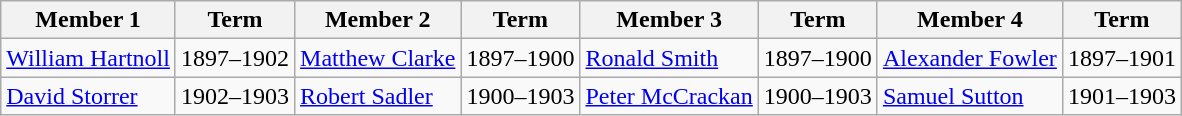<table class="wikitable">
<tr>
<th>Member 1</th>
<th>Term</th>
<th>Member 2</th>
<th>Term</th>
<th>Member 3</th>
<th>Term</th>
<th>Member 4</th>
<th>Term</th>
</tr>
<tr>
<td rowspan=3><a href='#'>William Hartnoll</a></td>
<td rowspan=3>1897–1902</td>
<td><a href='#'>Matthew Clarke</a></td>
<td>1897–1900</td>
<td><a href='#'>Ronald Smith</a></td>
<td>1897–1900</td>
<td rowspan=2><a href='#'>Alexander Fowler</a></td>
<td rowspan=2>1897–1901</td>
</tr>
<tr>
<td rowspan=3><a href='#'>Robert Sadler</a></td>
<td rowspan=3>1900–1903</td>
<td rowspan=3><a href='#'>Peter McCrackan</a></td>
<td rowspan=3>1900–1903</td>
</tr>
<tr>
<td rowspan=2><a href='#'>Samuel Sutton</a></td>
<td rowspan=2>1901–1903</td>
</tr>
<tr>
<td><a href='#'>David Storrer</a></td>
<td>1902–1903</td>
</tr>
</table>
